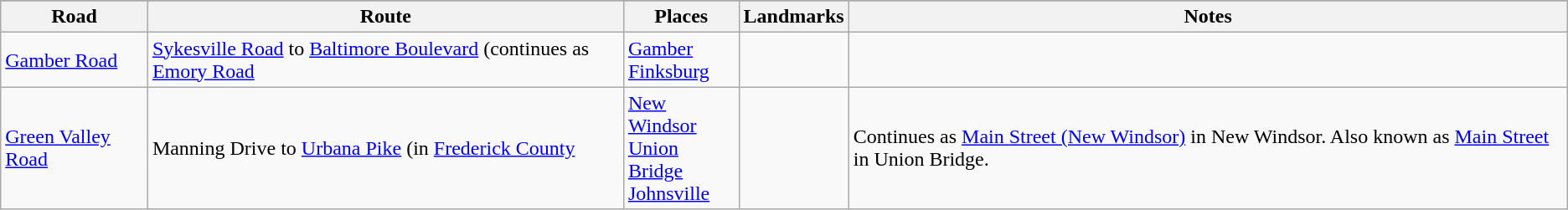<table class="wikitable">
<tr style="background-color:#DDDDDD;text-align:center;">
</tr>
<tr>
<th>Road</th>
<th>Route</th>
<th>Places</th>
<th>Landmarks</th>
<th>Notes</th>
</tr>
<tr>
<td><a href='#'>Gamber Road</a></td>
<td><a href='#'>Sykesville Road</a> to <a href='#'>Baltimore Boulevard</a> (continues as <a href='#'>Emory Road</a></td>
<td><a href='#'>Gamber</a><br><a href='#'>Finksburg</a></td>
<td></td>
<td></td>
</tr>
<tr>
<td><a href='#'>Green Valley Road</a></td>
<td>Manning Drive to <a href='#'>Urbana Pike</a> (in <a href='#'>Frederick County</a></td>
<td><a href='#'>New Windsor</a><br><a href='#'>Union Bridge</a><br><a href='#'>Johnsville</a></td>
<td></td>
<td>Continues as <a href='#'>Main Street (New Windsor)</a> in New Windsor. Also known as <a href='#'>Main Street</a> in Union Bridge.</td>
</tr>
</table>
